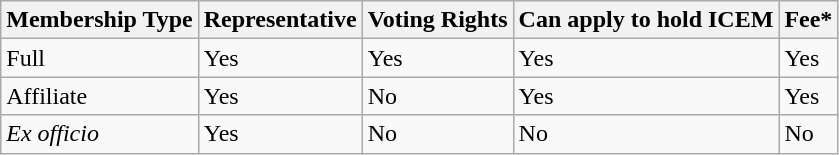<table class="wikitable">
<tr>
<th>Membership Type</th>
<th>Representative</th>
<th>Voting Rights</th>
<th>Can apply to hold ICEM</th>
<th>Fee*</th>
</tr>
<tr>
<td>Full</td>
<td>Yes</td>
<td>Yes</td>
<td>Yes</td>
<td>Yes</td>
</tr>
<tr>
<td>Affiliate</td>
<td>Yes</td>
<td>No</td>
<td>Yes</td>
<td>Yes</td>
</tr>
<tr>
<td><em>Ex officio</em></td>
<td>Yes</td>
<td>No</td>
<td>No</td>
<td>No</td>
</tr>
</table>
